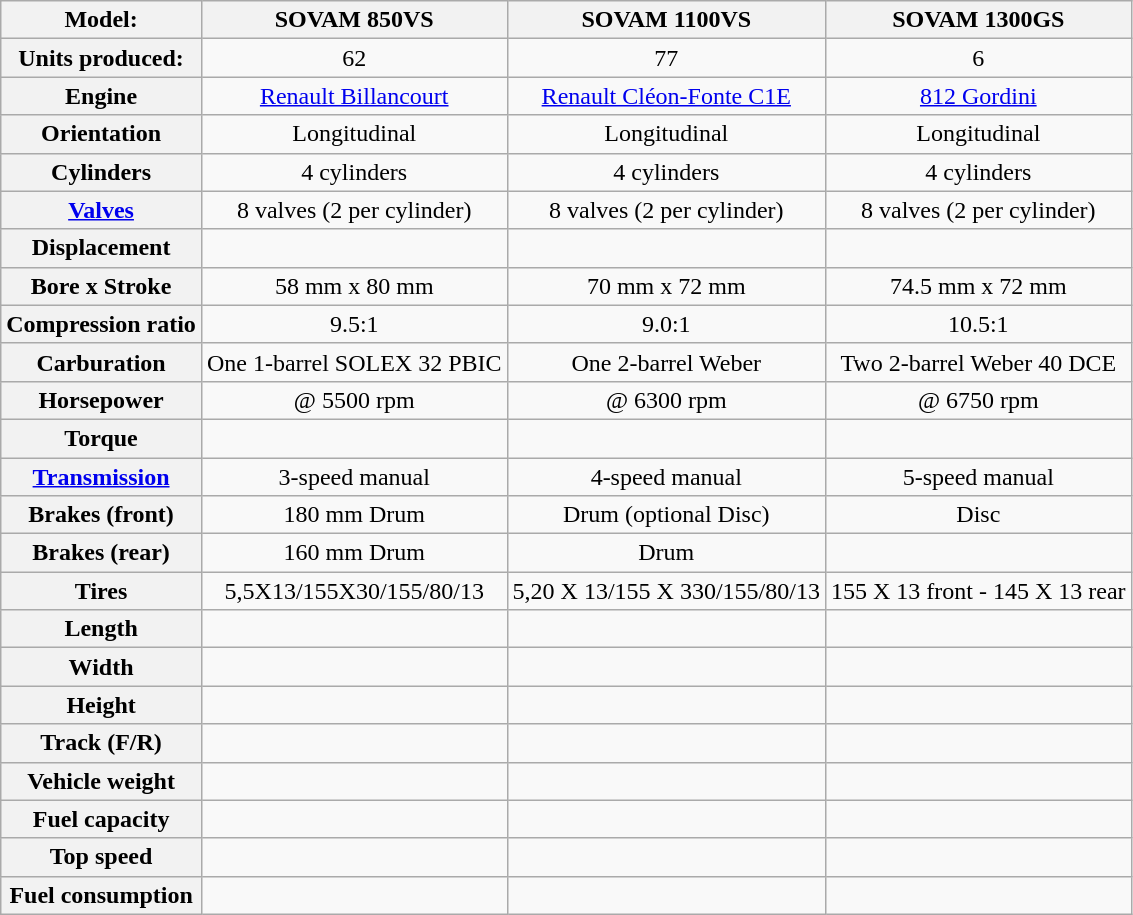<table class="wikitable"  style="align:center; text-align:center">
<tr>
<th>Model:</th>
<th>SOVAM 850VS</th>
<th>SOVAM 1100VS</th>
<th>SOVAM 1300GS</th>
</tr>
<tr>
<th>Units produced:</th>
<td>62</td>
<td>77</td>
<td>6</td>
</tr>
<tr>
<th>Engine</th>
<td><a href='#'>Renault Billancourt</a></td>
<td><a href='#'>Renault Cléon-Fonte C1E</a></td>
<td><a href='#'>812 Gordini</a></td>
</tr>
<tr>
<th>Orientation</th>
<td>Longitudinal</td>
<td>Longitudinal</td>
<td>Longitudinal</td>
</tr>
<tr>
<th>Cylinders</th>
<td>4 cylinders</td>
<td>4 cylinders</td>
<td>4 cylinders</td>
</tr>
<tr>
<th><a href='#'>Valves</a></th>
<td>8 valves (2 per cylinder)</td>
<td>8 valves (2 per cylinder)</td>
<td>8 valves (2 per cylinder)</td>
</tr>
<tr>
<th>Displacement</th>
<td></td>
<td></td>
<td></td>
</tr>
<tr>
<th>Bore x Stroke</th>
<td>58 mm x 80 mm</td>
<td>70 mm x 72 mm</td>
<td>74.5 mm x 72 mm</td>
</tr>
<tr>
<th>Compression ratio</th>
<td>9.5:1</td>
<td>9.0:1</td>
<td>10.5:1</td>
</tr>
<tr>
<th>Carburation</th>
<td>One 1-barrel SOLEX 32 PBIC</td>
<td>One 2-barrel Weber</td>
<td>Two 2-barrel Weber 40 DCE</td>
</tr>
<tr>
<th>Horsepower</th>
<td> @ 5500 rpm</td>
<td> @ 6300 rpm</td>
<td> @ 6750 rpm</td>
</tr>
<tr>
<th>Torque</th>
<td></td>
<td></td>
<td></td>
</tr>
<tr>
<th><a href='#'>Transmission</a></th>
<td>3-speed manual</td>
<td>4-speed manual</td>
<td>5-speed manual</td>
</tr>
<tr>
<th>Brakes (front)</th>
<td>180 mm Drum</td>
<td>Drum (optional Disc)</td>
<td>Disc</td>
</tr>
<tr>
<th>Brakes (rear)</th>
<td>160 mm Drum</td>
<td>Drum</td>
<td></td>
</tr>
<tr>
<th>Tires</th>
<td>5,5X13/155X30/155/80/13</td>
<td>5,20 X 13/155 X 330/155/80/13</td>
<td>155 X 13 front - 145 X 13 rear</td>
</tr>
<tr>
<th>Length</th>
<td></td>
<td></td>
<td></td>
</tr>
<tr>
<th>Width</th>
<td></td>
<td></td>
<td></td>
</tr>
<tr>
<th>Height</th>
<td></td>
<td></td>
<td></td>
</tr>
<tr>
<th>Track (F/R)</th>
<td></td>
<td></td>
<td></td>
</tr>
<tr>
<th>Vehicle weight</th>
<td></td>
<td></td>
<td></td>
</tr>
<tr>
<th>Fuel capacity</th>
<td></td>
<td></td>
<td></td>
</tr>
<tr>
<th>Top speed</th>
<td></td>
<td></td>
<td></td>
</tr>
<tr>
<th>Fuel consumption</th>
<td></td>
<td></td>
<td></td>
</tr>
</table>
